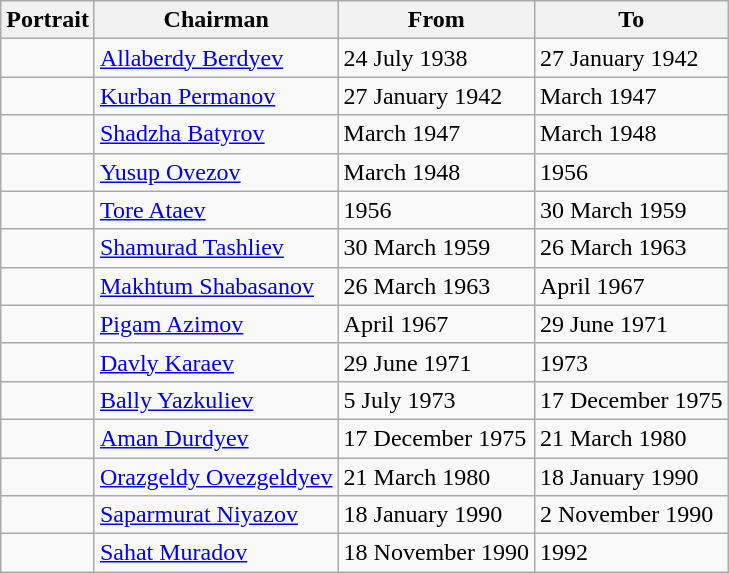<table class="wikitable">
<tr>
<th>Portrait</th>
<th>Chairman</th>
<th>From</th>
<th>To</th>
</tr>
<tr>
<td></td>
<td><a href='#'>Allaberdy Berdyev</a></td>
<td>24 July 1938</td>
<td>27 January 1942</td>
</tr>
<tr>
<td></td>
<td><a href='#'>Kurban Permanov</a></td>
<td>27 January 1942</td>
<td>March 1947</td>
</tr>
<tr>
<td></td>
<td><a href='#'>Shadzha Batyrov</a></td>
<td>March 1947</td>
<td>March 1948</td>
</tr>
<tr>
<td></td>
<td><a href='#'>Yusup Ovezov</a></td>
<td>March 1948</td>
<td>1956</td>
</tr>
<tr>
<td></td>
<td><a href='#'>Tore Ataev</a></td>
<td>1956</td>
<td>30 March 1959</td>
</tr>
<tr>
<td></td>
<td><a href='#'>Shamurad Tashliev</a></td>
<td>30 March 1959</td>
<td>26 March 1963</td>
</tr>
<tr>
<td></td>
<td><a href='#'>Makhtum Shabasanov</a></td>
<td>26 March 1963</td>
<td>April 1967</td>
</tr>
<tr>
<td></td>
<td><a href='#'>Pigam Azimov</a></td>
<td>April 1967</td>
<td>29 June 1971</td>
</tr>
<tr>
<td></td>
<td><a href='#'>Davly Karaev</a></td>
<td>29 June 1971</td>
<td>1973</td>
</tr>
<tr>
<td></td>
<td><a href='#'>Bally Yazkuliev</a></td>
<td>5 July 1973</td>
<td>17 December 1975</td>
</tr>
<tr>
<td></td>
<td><a href='#'>Aman Durdyev</a></td>
<td>17 December 1975</td>
<td>21 March 1980</td>
</tr>
<tr>
<td></td>
<td><a href='#'>Orazgeldy Ovezgeldyev</a></td>
<td>21 March 1980</td>
<td>18 January 1990</td>
</tr>
<tr>
<td align="center"></td>
<td><a href='#'>Saparmurat Niyazov</a></td>
<td>18 January 1990</td>
<td>2 November 1990</td>
</tr>
<tr>
<td></td>
<td><a href='#'>Sahat Muradov</a></td>
<td>18 November 1990</td>
<td>1992</td>
</tr>
</table>
